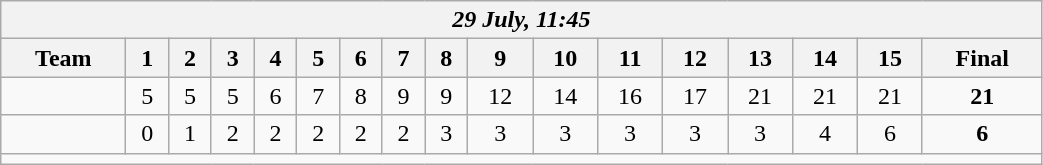<table class=wikitable style="text-align:center; width: 55%">
<tr>
<th colspan=17><em>29 July, 11:45</em></th>
</tr>
<tr>
<th>Team</th>
<th>1</th>
<th>2</th>
<th>3</th>
<th>4</th>
<th>5</th>
<th>6</th>
<th>7</th>
<th>8</th>
<th>9</th>
<th>10</th>
<th>11</th>
<th>12</th>
<th>13</th>
<th>14</th>
<th>15</th>
<th>Final</th>
</tr>
<tr>
<td align=left><strong></strong></td>
<td>5</td>
<td>5</td>
<td>5</td>
<td>6</td>
<td>7</td>
<td>8</td>
<td>9</td>
<td>9</td>
<td>12</td>
<td>14</td>
<td>16</td>
<td>17</td>
<td>21</td>
<td>21</td>
<td>21</td>
<td><strong>21</strong></td>
</tr>
<tr>
<td align=left></td>
<td>0</td>
<td>1</td>
<td>2</td>
<td>2</td>
<td>2</td>
<td>2</td>
<td>2</td>
<td>3</td>
<td>3</td>
<td>3</td>
<td>3</td>
<td>3</td>
<td>3</td>
<td>4</td>
<td>6</td>
<td><strong>6</strong></td>
</tr>
<tr>
<td colspan=17></td>
</tr>
</table>
